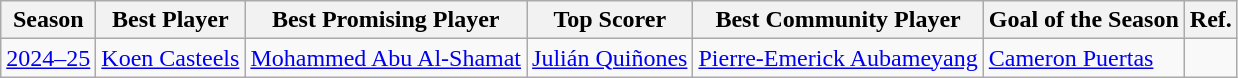<table class="wikitable sortable">
<tr>
<th>Season</th>
<th>Best Player</th>
<th>Best Promising Player</th>
<th>Top Scorer</th>
<th>Best Community Player</th>
<th>Goal of the Season</th>
<th>Ref.</th>
</tr>
<tr>
<td><a href='#'>2024–25</a></td>
<td><a href='#'>Koen Casteels</a> </td>
<td><a href='#'>Mohammed Abu Al-Shamat</a> </td>
<td><a href='#'>Julián Quiñones</a> </td>
<td><a href='#'>Pierre-Emerick Aubameyang</a> </td>
<td><a href='#'>Cameron Puertas</a> </td>
<td></td>
</tr>
</table>
